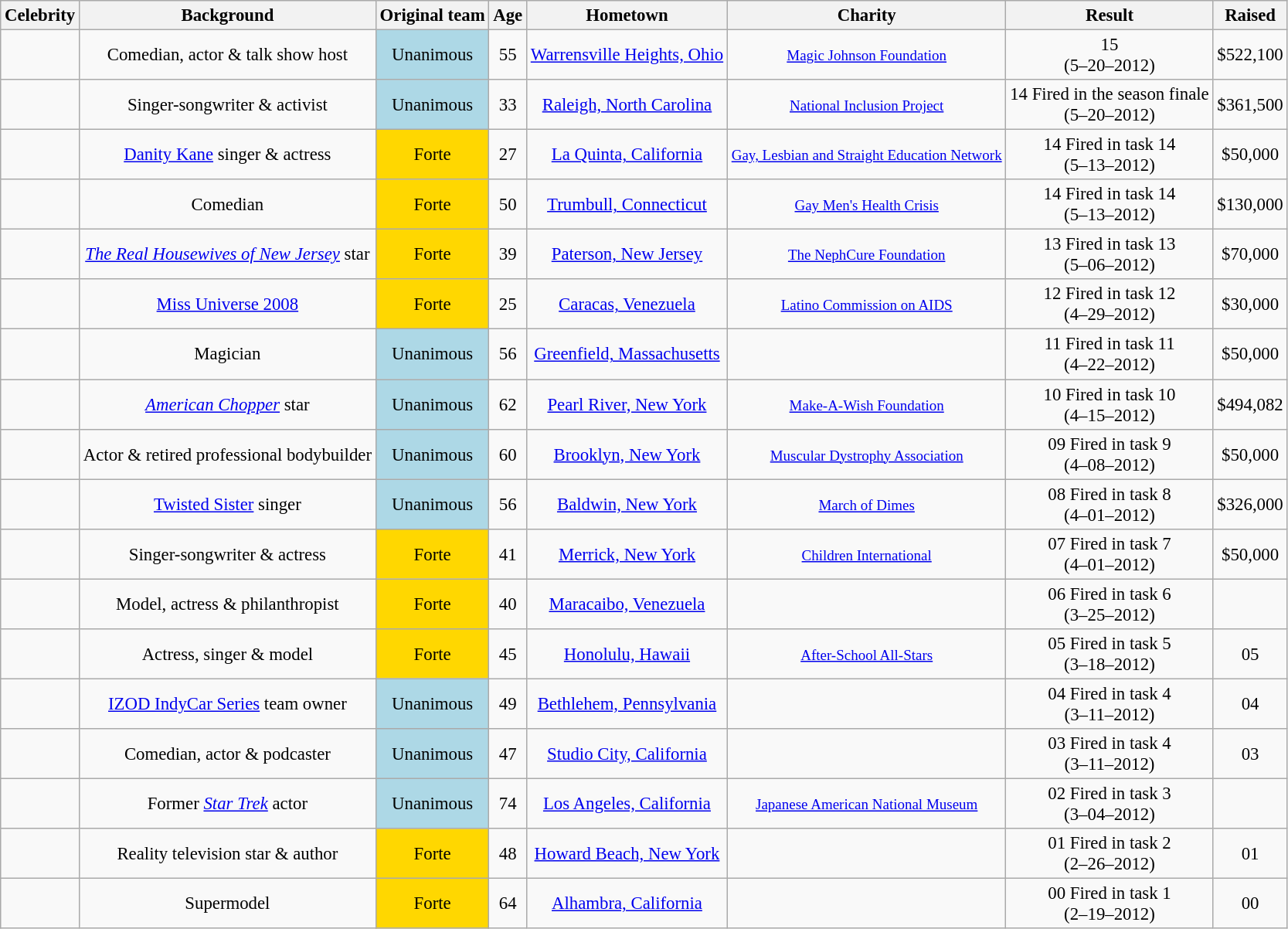<table class= "wikitable sortable" align=center border="2" cellpadding="3" cellspacing="0" style="text-align: center; font-size:95%">
<tr>
<th>Celebrity</th>
<th>Background</th>
<th>Original team</th>
<th><span>Age</span></th>
<th>Hometown</th>
<th>Charity</th>
<th>Result</th>
<th>Raised</th>
</tr>
<tr>
<td></td>
<td>Comedian, actor & talk show host</td>
<td style="text-align:center; background:lightblue;">Unanimous</td>
<td align="center">55</td>
<td><a href='#'>Warrensville Heights, Ohio</a></td>
<td><small><a href='#'>Magic Johnson Foundation</a></small></td>
<td><span>15</span> <br>(5–20–2012)</td>
<td>$522,100</td>
</tr>
<tr>
<td></td>
<td>Singer-songwriter & activist</td>
<td style="text-align:center; background:lightblue;">Unanimous</td>
<td align="center">33</td>
<td><a href='#'>Raleigh, North Carolina</a></td>
<td><small><a href='#'>National Inclusion Project</a></small></td>
<td><span>14</span> Fired in the season finale<br>(5–20–2012)</td>
<td>$361,500</td>
</tr>
<tr>
<td></td>
<td><a href='#'>Danity Kane</a> singer & actress</td>
<td style="text-align:center; background:gold;">Forte</td>
<td align="center">27</td>
<td><a href='#'>La Quinta, California</a></td>
<td><small><a href='#'>Gay, Lesbian and Straight Education Network</a></small></td>
<td><span>14</span> Fired in task 14<br>(5–13–2012)</td>
<td>$50,000</td>
</tr>
<tr>
<td></td>
<td>Comedian</td>
<td style="text-align:center; background:gold;">Forte</td>
<td align="center">50</td>
<td><a href='#'>Trumbull, Connecticut</a></td>
<td><small><a href='#'>Gay Men's Health Crisis</a></small></td>
<td><span>14</span> Fired in task 14<br>(5–13–2012)</td>
<td>$130,000</td>
</tr>
<tr>
<td></td>
<td><em><a href='#'>The Real Housewives of New Jersey</a></em> star</td>
<td style="text-align:center; background:gold;">Forte</td>
<td align="center">39</td>
<td><a href='#'>Paterson, New Jersey</a></td>
<td><small><a href='#'>The NephCure Foundation</a></small></td>
<td><span>13</span> Fired in task 13<br>(5–06–2012)</td>
<td>$70,000</td>
</tr>
<tr>
<td></td>
<td><a href='#'>Miss Universe 2008</a></td>
<td style="text-align:center; background:gold;">Forte</td>
<td align="center">25</td>
<td><a href='#'>Caracas, Venezuela</a></td>
<td><small><a href='#'>Latino Commission on AIDS</a></small></td>
<td><span>12</span> Fired in task 12<br>(4–29–2012)</td>
<td>$30,000</td>
</tr>
<tr>
<td></td>
<td>Magician</td>
<td style="text-align:center; background:lightblue;">Unanimous</td>
<td align="center">56</td>
<td><a href='#'>Greenfield, Massachusetts</a></td>
<td><small></small></td>
<td><span>11</span> Fired in task 11<br>(4–22–2012)</td>
<td>$50,000</td>
</tr>
<tr>
<td></td>
<td><em><a href='#'>American Chopper</a></em> star</td>
<td style="text-align:center; background:lightblue;">Unanimous</td>
<td align="center">62</td>
<td><a href='#'>Pearl River, New York</a></td>
<td><small><a href='#'>Make-A-Wish Foundation</a></small></td>
<td><span>10</span> Fired in task 10<br>(4–15–2012)</td>
<td>$494,082</td>
</tr>
<tr>
<td></td>
<td>Actor & retired professional bodybuilder</td>
<td style="text-align:center; background:lightblue;">Unanimous</td>
<td align="center">60</td>
<td><a href='#'>Brooklyn, New York</a></td>
<td><small><a href='#'>Muscular Dystrophy Association</a></small></td>
<td><span>09</span> Fired in task 9<br>(4–08–2012)</td>
<td>$50,000</td>
</tr>
<tr>
<td></td>
<td><a href='#'>Twisted Sister</a> singer</td>
<td style="text-align:center; background:lightblue;">Unanimous</td>
<td align="center">56</td>
<td><a href='#'>Baldwin, New York</a></td>
<td><small><a href='#'>March of Dimes</a></small></td>
<td><span>08</span> Fired in task 8<br>(4–01–2012)</td>
<td>$326,000</td>
</tr>
<tr>
<td></td>
<td>Singer-songwriter & actress</td>
<td style="text-align:center; background:gold;">Forte</td>
<td align="center">41</td>
<td><a href='#'>Merrick, New York</a></td>
<td><small><a href='#'>Children International</a></small></td>
<td><span>07</span> Fired in task 7<br>(4–01–2012)</td>
<td>$50,000</td>
</tr>
<tr>
<td></td>
<td>Model, actress & philanthropist</td>
<td style="text-align:center; background:gold;">Forte</td>
<td align="center">40</td>
<td><a href='#'>Maracaibo, Venezuela</a></td>
<td><small></small></td>
<td><span>06</span> Fired in task 6<br>(3–25–2012)</td>
<td></td>
</tr>
<tr>
<td></td>
<td>Actress, singer & model</td>
<td style="text-align:center; background:gold;">Forte</td>
<td align="center">45</td>
<td><a href='#'>Honolulu, Hawaii</a></td>
<td><small><a href='#'>After-School All-Stars</a></small></td>
<td><span>05</span> Fired in task 5<br>(3–18–2012)</td>
<td><span>05</span></td>
</tr>
<tr>
<td></td>
<td><a href='#'>IZOD IndyCar Series</a> team owner</td>
<td style="text-align:center; background:lightblue;">Unanimous</td>
<td align="center">49</td>
<td><a href='#'>Bethlehem, Pennsylvania</a></td>
<td><small></small></td>
<td><span>04</span> Fired in task 4<br>(3–11–2012)</td>
<td><span>04</span></td>
</tr>
<tr>
<td></td>
<td>Comedian, actor & podcaster</td>
<td style="text-align:center; background:lightblue;">Unanimous</td>
<td align="center">47</td>
<td><a href='#'>Studio City, California</a></td>
<td><small></small></td>
<td><span>03</span> Fired in task 4<br>(3–11–2012)</td>
<td><span>03</span></td>
</tr>
<tr>
<td></td>
<td>Former <em><a href='#'>Star Trek</a></em> actor</td>
<td style="text-align:center; background:lightblue;">Unanimous</td>
<td align="center">74</td>
<td><a href='#'>Los Angeles, California</a></td>
<td><small><a href='#'>Japanese American National Museum</a></small></td>
<td><span>02</span> Fired in task 3<br>(3–04–2012)</td>
<td></td>
</tr>
<tr>
<td></td>
<td>Reality television star & author</td>
<td style="text-align:center; background:gold;">Forte</td>
<td align="center">48</td>
<td><a href='#'>Howard Beach, New York</a></td>
<td><small></small></td>
<td><span>01</span> Fired in task 2<br>(2–26–2012)</td>
<td><span>01</span></td>
</tr>
<tr>
<td></td>
<td>Supermodel</td>
<td style="text-align:center; background:gold;">Forte</td>
<td align="center">64</td>
<td><a href='#'>Alhambra, California</a></td>
<td><small></small></td>
<td><span>00</span> Fired in task 1<br>(2–19–2012)</td>
<td><span>00</span></td>
</tr>
</table>
